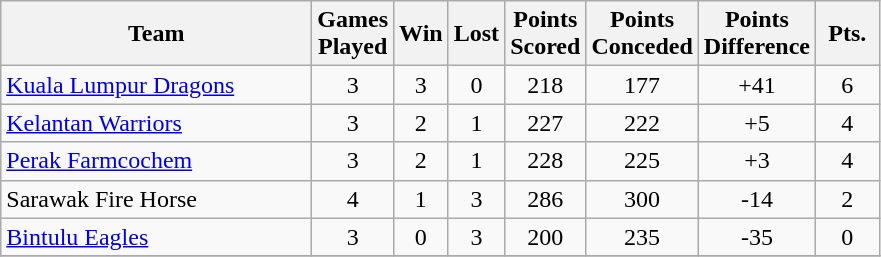<table class="wikitable" style="text-align:center">
<tr>
<th width=200>Team</th>
<th width=25>Games Played</th>
<th width=25>Win</th>
<th width=25>Lost</th>
<th width=25>Points Scored</th>
<th width=25>Points Conceded</th>
<th width=25>Points Difference</th>
<th width=35>Pts.</th>
</tr>
<tr>
<td align=left> <a href='#'>Kuala Lumpur Dragons</a></td>
<td>3</td>
<td>3</td>
<td>0</td>
<td>218</td>
<td>177</td>
<td>+41</td>
<td>6</td>
</tr>
<tr>
<td align=left> <a href='#'>Kelantan Warriors</a></td>
<td>3</td>
<td>2</td>
<td>1</td>
<td>227</td>
<td>222</td>
<td>+5</td>
<td>4</td>
</tr>
<tr>
<td align=left> <a href='#'>Perak Farmcochem</a></td>
<td>3</td>
<td>2</td>
<td>1</td>
<td>228</td>
<td>225</td>
<td>+3</td>
<td>4</td>
</tr>
<tr>
<td align=left> Sarawak Fire Horse</td>
<td>4</td>
<td>1</td>
<td>3</td>
<td>286</td>
<td>300</td>
<td>-14</td>
<td>2</td>
</tr>
<tr>
<td align=left> <a href='#'>Bintulu Eagles</a></td>
<td>3</td>
<td>0</td>
<td>3</td>
<td>200</td>
<td>235</td>
<td>-35</td>
<td>0</td>
</tr>
<tr>
</tr>
</table>
